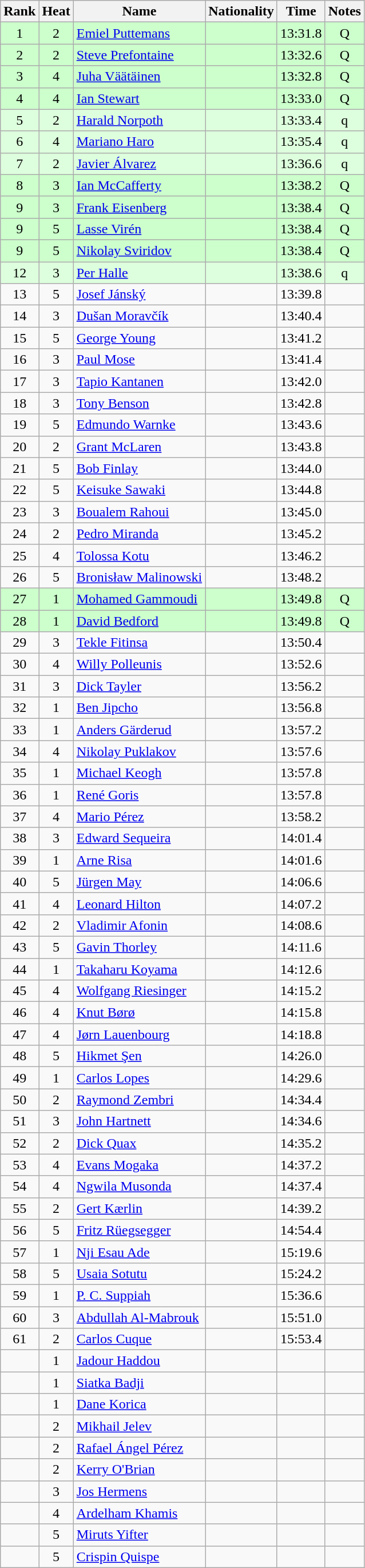<table class="wikitable sortable" style="text-align:center">
<tr>
<th>Rank</th>
<th>Heat</th>
<th>Name</th>
<th>Nationality</th>
<th>Time</th>
<th>Notes</th>
</tr>
<tr bgcolor=ccffcc>
<td>1</td>
<td>2</td>
<td align=left><a href='#'>Emiel Puttemans</a></td>
<td align=left></td>
<td>13:31.8</td>
<td>Q</td>
</tr>
<tr bgcolor=ccffcc>
<td>2</td>
<td>2</td>
<td align=left><a href='#'>Steve Prefontaine</a></td>
<td align=left></td>
<td>13:32.6</td>
<td>Q</td>
</tr>
<tr bgcolor=ccffcc>
<td>3</td>
<td>4</td>
<td align=left><a href='#'>Juha Väätäinen</a></td>
<td align=left></td>
<td>13:32.8</td>
<td>Q</td>
</tr>
<tr bgcolor=ccffcc>
<td>4</td>
<td>4</td>
<td align=left><a href='#'>Ian Stewart</a></td>
<td align=left></td>
<td>13:33.0</td>
<td>Q</td>
</tr>
<tr bgcolor=ddffdd>
<td>5</td>
<td>2</td>
<td align=left><a href='#'>Harald Norpoth</a></td>
<td align=left></td>
<td>13:33.4</td>
<td>q</td>
</tr>
<tr bgcolor=ddffdd>
<td>6</td>
<td>4</td>
<td align=left><a href='#'>Mariano Haro</a></td>
<td align=left></td>
<td>13:35.4</td>
<td>q</td>
</tr>
<tr bgcolor=ddffdd>
<td>7</td>
<td>2</td>
<td align=left><a href='#'>Javier Álvarez</a></td>
<td align=left></td>
<td>13:36.6</td>
<td>q</td>
</tr>
<tr bgcolor=ccffcc>
<td>8</td>
<td>3</td>
<td align=left><a href='#'>Ian McCafferty</a></td>
<td align=left></td>
<td>13:38.2</td>
<td>Q</td>
</tr>
<tr bgcolor=ccffcc>
<td>9</td>
<td>3</td>
<td align=left><a href='#'>Frank Eisenberg</a></td>
<td align=left></td>
<td>13:38.4</td>
<td>Q</td>
</tr>
<tr bgcolor=ccffcc>
<td>9</td>
<td>5</td>
<td align=left><a href='#'>Lasse Virén</a></td>
<td align=left></td>
<td>13:38.4</td>
<td>Q</td>
</tr>
<tr bgcolor=ccffcc>
<td>9</td>
<td>5</td>
<td align=left><a href='#'>Nikolay Sviridov</a></td>
<td align=left></td>
<td>13:38.4</td>
<td>Q</td>
</tr>
<tr bgcolor=ddffdd>
<td>12</td>
<td>3</td>
<td align=left><a href='#'>Per Halle</a></td>
<td align=left></td>
<td>13:38.6</td>
<td>q</td>
</tr>
<tr>
<td>13</td>
<td>5</td>
<td align=left><a href='#'>Josef Jánský</a></td>
<td align=left></td>
<td>13:39.8</td>
<td></td>
</tr>
<tr>
<td>14</td>
<td>3</td>
<td align=left><a href='#'>Dušan Moravčík</a></td>
<td align=left></td>
<td>13:40.4</td>
<td></td>
</tr>
<tr>
<td>15</td>
<td>5</td>
<td align=left><a href='#'>George Young</a></td>
<td align=left></td>
<td>13:41.2</td>
<td></td>
</tr>
<tr>
<td>16</td>
<td>3</td>
<td align=left><a href='#'>Paul Mose</a></td>
<td align=left></td>
<td>13:41.4</td>
<td></td>
</tr>
<tr>
<td>17</td>
<td>3</td>
<td align=left><a href='#'>Tapio Kantanen</a></td>
<td align=left></td>
<td>13:42.0</td>
<td></td>
</tr>
<tr>
<td>18</td>
<td>3</td>
<td align=left><a href='#'>Tony Benson</a></td>
<td align=left></td>
<td>13:42.8</td>
<td></td>
</tr>
<tr>
<td>19</td>
<td>5</td>
<td align=left><a href='#'>Edmundo Warnke</a></td>
<td align=left></td>
<td>13:43.6</td>
<td></td>
</tr>
<tr>
<td>20</td>
<td>2</td>
<td align=left><a href='#'>Grant McLaren</a></td>
<td align=left></td>
<td>13:43.8</td>
<td></td>
</tr>
<tr>
<td>21</td>
<td>5</td>
<td align=left><a href='#'>Bob Finlay</a></td>
<td align=left></td>
<td>13:44.0</td>
<td></td>
</tr>
<tr>
<td>22</td>
<td>5</td>
<td align=left><a href='#'>Keisuke Sawaki</a></td>
<td align=left></td>
<td>13:44.8</td>
<td></td>
</tr>
<tr>
<td>23</td>
<td>3</td>
<td align=left><a href='#'>Boualem Rahoui</a></td>
<td align=left></td>
<td>13:45.0</td>
<td></td>
</tr>
<tr>
<td>24</td>
<td>2</td>
<td align=left><a href='#'>Pedro Miranda</a></td>
<td align=left></td>
<td>13:45.2</td>
<td></td>
</tr>
<tr>
<td>25</td>
<td>4</td>
<td align=left><a href='#'>Tolossa Kotu</a></td>
<td align=left></td>
<td>13:46.2</td>
<td></td>
</tr>
<tr>
<td>26</td>
<td>5</td>
<td align=left><a href='#'>Bronisław Malinowski</a></td>
<td align=left></td>
<td>13:48.2</td>
<td></td>
</tr>
<tr bgcolor=ccffcc>
<td>27</td>
<td>1</td>
<td align=left><a href='#'>Mohamed Gammoudi</a></td>
<td align=left></td>
<td>13:49.8</td>
<td>Q</td>
</tr>
<tr bgcolor=ccffcc>
<td>28</td>
<td>1</td>
<td align=left><a href='#'>David Bedford</a></td>
<td align=left></td>
<td>13:49.8</td>
<td>Q</td>
</tr>
<tr>
<td>29</td>
<td>3</td>
<td align=left><a href='#'>Tekle Fitinsa</a></td>
<td align=left></td>
<td>13:50.4</td>
<td></td>
</tr>
<tr>
<td>30</td>
<td>4</td>
<td align=left><a href='#'>Willy Polleunis</a></td>
<td align=left></td>
<td>13:52.6</td>
<td></td>
</tr>
<tr>
<td>31</td>
<td>3</td>
<td align=left><a href='#'>Dick Tayler</a></td>
<td align=left></td>
<td>13:56.2</td>
<td></td>
</tr>
<tr>
<td>32</td>
<td>1</td>
<td align=left><a href='#'>Ben Jipcho</a></td>
<td align=left></td>
<td>13:56.8</td>
<td></td>
</tr>
<tr>
<td>33</td>
<td>1</td>
<td align=left><a href='#'>Anders Gärderud</a></td>
<td align=left></td>
<td>13:57.2</td>
<td></td>
</tr>
<tr>
<td>34</td>
<td>4</td>
<td align=left><a href='#'>Nikolay Puklakov</a></td>
<td align=left></td>
<td>13:57.6</td>
<td></td>
</tr>
<tr>
<td>35</td>
<td>1</td>
<td align=left><a href='#'>Michael Keogh</a></td>
<td align=left></td>
<td>13:57.8</td>
<td></td>
</tr>
<tr>
<td>36</td>
<td>1</td>
<td align=left><a href='#'>René Goris</a></td>
<td align=left></td>
<td>13:57.8</td>
<td></td>
</tr>
<tr>
<td>37</td>
<td>4</td>
<td align=left><a href='#'>Mario Pérez</a></td>
<td align=left></td>
<td>13:58.2</td>
<td></td>
</tr>
<tr>
<td>38</td>
<td>3</td>
<td align=left><a href='#'>Edward Sequeira</a></td>
<td align=left></td>
<td>14:01.4</td>
<td></td>
</tr>
<tr>
<td>39</td>
<td>1</td>
<td align=left><a href='#'>Arne Risa</a></td>
<td align=left></td>
<td>14:01.6</td>
<td></td>
</tr>
<tr>
<td>40</td>
<td>5</td>
<td align=left><a href='#'>Jürgen May</a></td>
<td align=left></td>
<td>14:06.6</td>
<td></td>
</tr>
<tr>
<td>41</td>
<td>4</td>
<td align=left><a href='#'>Leonard Hilton</a></td>
<td align=left></td>
<td>14:07.2</td>
<td></td>
</tr>
<tr>
<td>42</td>
<td>2</td>
<td align=left><a href='#'>Vladimir Afonin</a></td>
<td align=left></td>
<td>14:08.6</td>
<td></td>
</tr>
<tr>
<td>43</td>
<td>5</td>
<td align=left><a href='#'>Gavin Thorley</a></td>
<td align=left></td>
<td>14:11.6</td>
<td></td>
</tr>
<tr>
<td>44</td>
<td>1</td>
<td align=left><a href='#'>Takaharu Koyama</a></td>
<td align=left></td>
<td>14:12.6</td>
<td></td>
</tr>
<tr>
<td>45</td>
<td>4</td>
<td align=left><a href='#'>Wolfgang Riesinger</a></td>
<td align=left></td>
<td>14:15.2</td>
<td></td>
</tr>
<tr>
<td>46</td>
<td>4</td>
<td align=left><a href='#'>Knut Børø</a></td>
<td align=left></td>
<td>14:15.8</td>
<td></td>
</tr>
<tr>
<td>47</td>
<td>4</td>
<td align=left><a href='#'>Jørn Lauenbourg</a></td>
<td align=left></td>
<td>14:18.8</td>
<td></td>
</tr>
<tr>
<td>48</td>
<td>5</td>
<td align=left><a href='#'>Hikmet Şen</a></td>
<td align=left></td>
<td>14:26.0</td>
<td></td>
</tr>
<tr>
<td>49</td>
<td>1</td>
<td align=left><a href='#'>Carlos Lopes</a></td>
<td align=left></td>
<td>14:29.6</td>
<td></td>
</tr>
<tr>
<td>50</td>
<td>2</td>
<td align=left><a href='#'>Raymond Zembri</a></td>
<td align=left></td>
<td>14:34.4</td>
<td></td>
</tr>
<tr>
<td>51</td>
<td>3</td>
<td align=left><a href='#'>John Hartnett</a></td>
<td align=left></td>
<td>14:34.6</td>
<td></td>
</tr>
<tr>
<td>52</td>
<td>2</td>
<td align=left><a href='#'>Dick Quax</a></td>
<td align=left></td>
<td>14:35.2</td>
<td></td>
</tr>
<tr>
<td>53</td>
<td>4</td>
<td align=left><a href='#'>Evans Mogaka</a></td>
<td align=left></td>
<td>14:37.2</td>
<td></td>
</tr>
<tr>
<td>54</td>
<td>4</td>
<td align=left><a href='#'>Ngwila Musonda</a></td>
<td align=left></td>
<td>14:37.4</td>
<td></td>
</tr>
<tr>
<td>55</td>
<td>2</td>
<td align=left><a href='#'>Gert Kærlin</a></td>
<td align=left></td>
<td>14:39.2</td>
<td></td>
</tr>
<tr>
<td>56</td>
<td>5</td>
<td align=left><a href='#'>Fritz Rüegsegger</a></td>
<td align=left></td>
<td>14:54.4</td>
<td></td>
</tr>
<tr>
<td>57</td>
<td>1</td>
<td align=left><a href='#'>Nji Esau Ade</a></td>
<td align=left></td>
<td>15:19.6</td>
<td></td>
</tr>
<tr>
<td>58</td>
<td>5</td>
<td align=left><a href='#'>Usaia Sotutu</a></td>
<td align=left></td>
<td>15:24.2</td>
<td></td>
</tr>
<tr>
<td>59</td>
<td>1</td>
<td align=left><a href='#'>P. C. Suppiah</a></td>
<td align=left></td>
<td>15:36.6</td>
<td></td>
</tr>
<tr>
<td>60</td>
<td>3</td>
<td align=left><a href='#'>Abdullah Al-Mabrouk</a></td>
<td align=left></td>
<td>15:51.0</td>
<td></td>
</tr>
<tr>
<td>61</td>
<td>2</td>
<td align=left><a href='#'>Carlos Cuque</a></td>
<td align=left></td>
<td>15:53.4</td>
<td></td>
</tr>
<tr>
<td></td>
<td>1</td>
<td align=left><a href='#'>Jadour Haddou</a></td>
<td align=left></td>
<td></td>
<td></td>
</tr>
<tr>
<td></td>
<td>1</td>
<td align=left><a href='#'>Siatka Badji</a></td>
<td align=left></td>
<td></td>
<td></td>
</tr>
<tr>
<td></td>
<td>1</td>
<td align=left><a href='#'>Dane Korica</a></td>
<td align=left></td>
<td></td>
<td></td>
</tr>
<tr>
<td></td>
<td>2</td>
<td align=left><a href='#'>Mikhail Jelev</a></td>
<td align=left></td>
<td></td>
<td></td>
</tr>
<tr>
<td></td>
<td>2</td>
<td align=left><a href='#'>Rafael Ángel Pérez</a></td>
<td align=left></td>
<td></td>
<td></td>
</tr>
<tr>
<td></td>
<td>2</td>
<td align=left><a href='#'>Kerry O'Brian</a></td>
<td align=left></td>
<td></td>
<td></td>
</tr>
<tr>
<td></td>
<td>3</td>
<td align=left><a href='#'>Jos Hermens</a></td>
<td align=left></td>
<td></td>
<td></td>
</tr>
<tr>
<td></td>
<td>4</td>
<td align=left><a href='#'>Ardelham Khamis</a></td>
<td align=left></td>
<td></td>
<td></td>
</tr>
<tr>
<td></td>
<td>5</td>
<td align=left><a href='#'>Miruts Yifter</a></td>
<td align=left></td>
<td></td>
<td></td>
</tr>
<tr>
<td></td>
<td>5</td>
<td align=left><a href='#'>Crispin Quispe</a></td>
<td align=left></td>
<td></td>
<td></td>
</tr>
</table>
